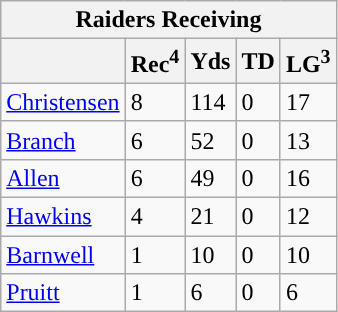<table class="wikitable">
<tr>
<th colspan="5">Raiders Receiving</th>
</tr>
<tr>
<th></th>
<th>Rec<sup>4</sup></th>
<th>Yds</th>
<th>TD</th>
<th>LG<sup>3</sup></th>
</tr>
<tr>
<td><a href='#'>Christensen</a></td>
<td>8</td>
<td>114</td>
<td>0</td>
<td>17</td>
</tr>
<tr>
<td><a href='#'>Branch</a></td>
<td>6</td>
<td>52</td>
<td>0</td>
<td>13</td>
</tr>
<tr>
<td><a href='#'>Allen</a></td>
<td>6</td>
<td>49</td>
<td>0</td>
<td>16</td>
</tr>
<tr>
<td><a href='#'>Hawkins</a></td>
<td>4</td>
<td>21</td>
<td>0</td>
<td>12</td>
</tr>
<tr>
<td><a href='#'>Barnwell</a></td>
<td>1</td>
<td>10</td>
<td>0</td>
<td>10</td>
</tr>
<tr>
<td><a href='#'>Pruitt</a></td>
<td>1</td>
<td>6</td>
<td>0</td>
<td>6</td>
</tr>
</table>
